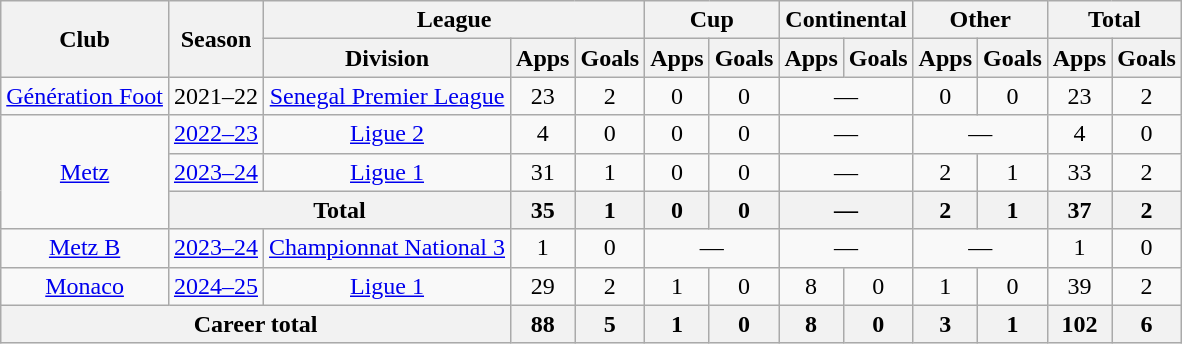<table class="wikitable" style="text-align: center;">
<tr>
<th rowspan="2">Club</th>
<th rowspan="2">Season</th>
<th colspan="3">League</th>
<th colspan="2">Cup</th>
<th colspan="2">Continental</th>
<th colspan="2">Other</th>
<th colspan="2">Total</th>
</tr>
<tr>
<th>Division</th>
<th>Apps</th>
<th>Goals</th>
<th>Apps</th>
<th>Goals</th>
<th>Apps</th>
<th>Goals</th>
<th>Apps</th>
<th>Goals</th>
<th>Apps</th>
<th>Goals</th>
</tr>
<tr>
<td><a href='#'>Génération Foot</a></td>
<td>2021–22</td>
<td><a href='#'>Senegal Premier League</a></td>
<td>23</td>
<td>2</td>
<td>0</td>
<td>0</td>
<td colspan="2">—</td>
<td>0</td>
<td>0</td>
<td>23</td>
<td>2</td>
</tr>
<tr>
<td rowspan="3"><a href='#'>Metz</a></td>
<td><a href='#'>2022–23</a></td>
<td><a href='#'>Ligue 2</a></td>
<td>4</td>
<td>0</td>
<td>0</td>
<td>0</td>
<td colspan="2">—</td>
<td colspan="2">—</td>
<td>4</td>
<td>0</td>
</tr>
<tr>
<td><a href='#'>2023–24</a></td>
<td><a href='#'>Ligue 1</a></td>
<td>31</td>
<td>1</td>
<td>0</td>
<td>0</td>
<td colspan="2">—</td>
<td>2</td>
<td>1</td>
<td>33</td>
<td>2</td>
</tr>
<tr>
<th colspan="2">Total</th>
<th>35</th>
<th>1</th>
<th>0</th>
<th>0</th>
<th colspan="2">—</th>
<th>2</th>
<th>1</th>
<th>37</th>
<th>2</th>
</tr>
<tr>
<td><a href='#'>Metz B</a></td>
<td><a href='#'>2023–24</a></td>
<td><a href='#'>Championnat National 3</a></td>
<td>1</td>
<td>0</td>
<td colspan="2">—</td>
<td colspan="2">—</td>
<td colspan="2">—</td>
<td>1</td>
<td>0</td>
</tr>
<tr>
<td><a href='#'>Monaco</a></td>
<td><a href='#'>2024–25</a></td>
<td><a href='#'>Ligue 1</a></td>
<td>29</td>
<td>2</td>
<td>1</td>
<td>0</td>
<td>8</td>
<td>0</td>
<td>1</td>
<td>0</td>
<td>39</td>
<td>2</td>
</tr>
<tr>
<th colspan="3">Career total</th>
<th>88</th>
<th>5</th>
<th>1</th>
<th>0</th>
<th>8</th>
<th>0</th>
<th>3</th>
<th>1</th>
<th>102</th>
<th>6</th>
</tr>
</table>
